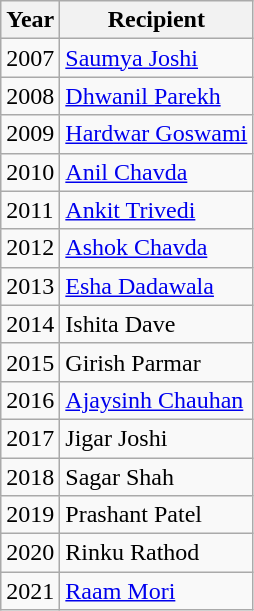<table class="wikitable">
<tr>
<th>Year</th>
<th>Recipient</th>
</tr>
<tr>
<td>2007</td>
<td><a href='#'>Saumya Joshi</a></td>
</tr>
<tr>
<td>2008</td>
<td><a href='#'>Dhwanil Parekh</a></td>
</tr>
<tr>
<td>2009</td>
<td><a href='#'>Hardwar Goswami</a></td>
</tr>
<tr>
<td>2010</td>
<td><a href='#'>Anil Chavda</a></td>
</tr>
<tr>
<td>2011</td>
<td><a href='#'>Ankit Trivedi</a></td>
</tr>
<tr>
<td>2012</td>
<td><a href='#'>Ashok Chavda</a></td>
</tr>
<tr>
<td>2013</td>
<td><a href='#'>Esha Dadawala</a></td>
</tr>
<tr>
<td>2014</td>
<td>Ishita Dave</td>
</tr>
<tr>
<td>2015</td>
<td>Girish Parmar</td>
</tr>
<tr>
<td>2016</td>
<td><a href='#'>Ajaysinh Chauhan</a></td>
</tr>
<tr>
<td>2017</td>
<td>Jigar Joshi</td>
</tr>
<tr>
<td>2018</td>
<td>Sagar Shah</td>
</tr>
<tr>
<td>2019</td>
<td>Prashant Patel</td>
</tr>
<tr>
<td>2020</td>
<td>Rinku Rathod</td>
</tr>
<tr>
<td>2021</td>
<td><a href='#'>Raam Mori</a></td>
</tr>
</table>
